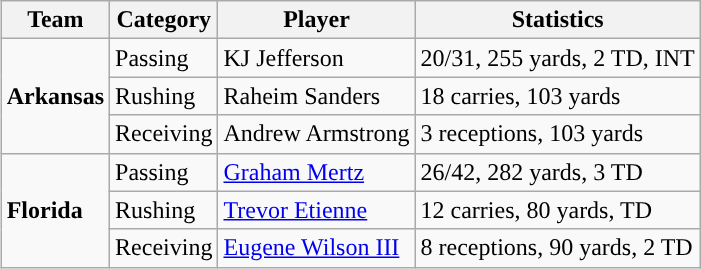<table class="wikitable" style="float: right;">
<tr>
<th>Team</th>
<th>Category</th>
<th>Player</th>
<th>Statistics</th>
</tr>
<tr>
<td rowspan=3><strong>Arkansas</strong></td>
<td>Passing</td>
<td>KJ Jefferson</td>
<td>20/31, 255 yards, 2 TD, INT</td>
</tr>
<tr>
<td>Rushing</td>
<td>Raheim Sanders</td>
<td>18 carries, 103 yards</td>
</tr>
<tr>
<td>Receiving</td>
<td>Andrew Armstrong</td>
<td>3 receptions, 103 yards</td>
</tr>
<tr>
<td rowspan=3><strong>Florida</strong></td>
<td>Passing</td>
<td><a href='#'>Graham Mertz</a></td>
<td>26/42, 282 yards, 3 TD</td>
</tr>
<tr>
<td>Rushing</td>
<td><a href='#'>Trevor Etienne</a></td>
<td>12 carries, 80 yards, TD</td>
</tr>
<tr>
<td>Receiving</td>
<td><a href='#'>Eugene Wilson III</a></td>
<td>8 receptions, 90 yards, 2 TD</td>
</tr>
</table>
